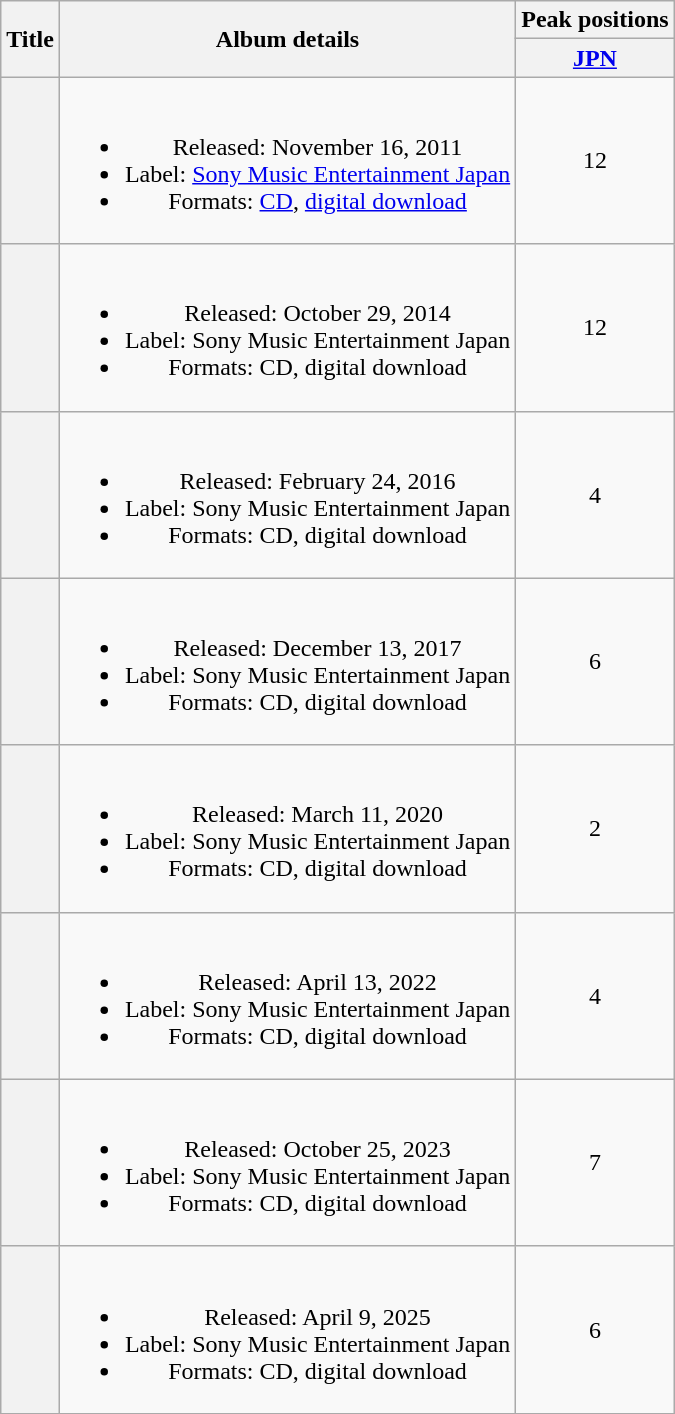<table class="wikitable plainrowheaders" style="text-align:center;">
<tr>
<th scope="col" rowspan="2">Title</th>
<th scope="col" rowspan="2">Album details</th>
<th scope="col" colspan="1">Peak positions</th>
</tr>
<tr>
<th scope="col"><a href='#'>JPN</a><br></th>
</tr>
<tr>
<th scope="row"></th>
<td><br><ul><li>Released: November 16, 2011</li><li>Label: <a href='#'>Sony Music Entertainment Japan</a></li><li>Formats: <a href='#'>CD</a>, <a href='#'>digital download</a></li></ul></td>
<td align="center">12</td>
</tr>
<tr>
<th scope="row"></th>
<td><br><ul><li>Released: October 29, 2014</li><li>Label: Sony Music Entertainment Japan</li><li>Formats: CD, digital download</li></ul></td>
<td align="center">12</td>
</tr>
<tr>
<th scope="row"></th>
<td><br><ul><li>Released: February 24, 2016</li><li>Label: Sony Music Entertainment Japan</li><li>Formats: CD, digital download</li></ul></td>
<td align="center">4</td>
</tr>
<tr>
<th scope="row"></th>
<td><br><ul><li>Released: December 13, 2017</li><li>Label: Sony Music Entertainment Japan</li><li>Formats: CD, digital download</li></ul></td>
<td align="center">6</td>
</tr>
<tr>
<th scope="row"></th>
<td><br><ul><li>Released: March 11, 2020</li><li>Label: Sony Music Entertainment Japan</li><li>Formats: CD, digital download</li></ul></td>
<td align="center">2</td>
</tr>
<tr>
<th scope="row"></th>
<td><br><ul><li>Released: April 13, 2022</li><li>Label: Sony Music Entertainment Japan</li><li>Formats: CD, digital download</li></ul></td>
<td align="center">4</td>
</tr>
<tr>
<th scope="row"></th>
<td><br><ul><li>Released: October 25, 2023</li><li>Label: Sony Music Entertainment Japan</li><li>Formats: CD, digital download</li></ul></td>
<td>7</td>
</tr>
<tr>
<th scope="row"></th>
<td><br><ul><li>Released: April 9, 2025</li><li>Label: Sony Music Entertainment Japan</li><li>Formats: CD, digital download</li></ul></td>
<td>6</td>
</tr>
</table>
